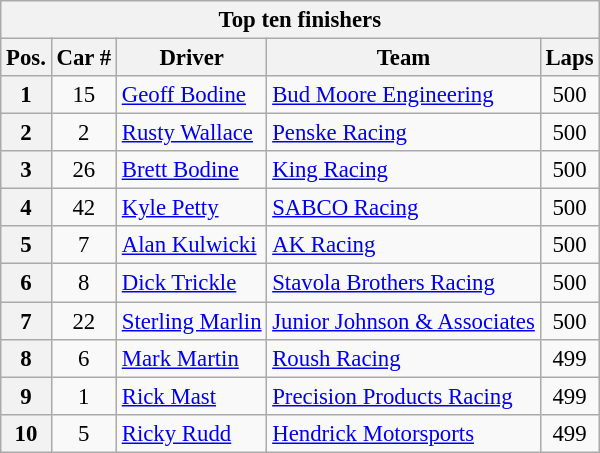<table class="wikitable" style="font-size:95%;">
<tr>
<th colspan=9>Top ten finishers</th>
</tr>
<tr>
<th>Pos.</th>
<th>Car #</th>
<th>Driver</th>
<th>Team</th>
<th>Laps</th>
</tr>
<tr>
<th>1</th>
<td align=center>15</td>
<td><a href='#'>Geoff Bodine</a></td>
<td><a href='#'>Bud Moore Engineering</a></td>
<td align=center>500</td>
</tr>
<tr>
<th>2</th>
<td align=center>2</td>
<td><a href='#'>Rusty Wallace</a></td>
<td><a href='#'>Penske Racing</a></td>
<td align=center>500</td>
</tr>
<tr>
<th>3</th>
<td align=center>26</td>
<td><a href='#'>Brett Bodine</a></td>
<td><a href='#'>King Racing</a></td>
<td align=center>500</td>
</tr>
<tr>
<th>4</th>
<td align=center>42</td>
<td><a href='#'>Kyle Petty</a></td>
<td><a href='#'>SABCO Racing</a></td>
<td align=center>500</td>
</tr>
<tr>
<th>5</th>
<td align=center>7</td>
<td><a href='#'>Alan Kulwicki</a></td>
<td><a href='#'>AK Racing</a></td>
<td align=center>500</td>
</tr>
<tr>
<th>6</th>
<td align=center>8</td>
<td><a href='#'>Dick Trickle</a></td>
<td><a href='#'>Stavola Brothers Racing</a></td>
<td align=center>500</td>
</tr>
<tr>
<th>7</th>
<td align=center>22</td>
<td><a href='#'>Sterling Marlin</a></td>
<td><a href='#'>Junior Johnson & Associates</a></td>
<td align=center>500</td>
</tr>
<tr>
<th>8</th>
<td align=center>6</td>
<td><a href='#'>Mark Martin</a></td>
<td><a href='#'>Roush Racing</a></td>
<td align=center>499</td>
</tr>
<tr>
<th>9</th>
<td align=center>1</td>
<td><a href='#'>Rick Mast</a></td>
<td><a href='#'>Precision Products Racing</a></td>
<td align=center>499</td>
</tr>
<tr>
<th>10</th>
<td align=center>5</td>
<td><a href='#'>Ricky Rudd</a></td>
<td><a href='#'>Hendrick Motorsports</a></td>
<td align=center>499</td>
</tr>
</table>
